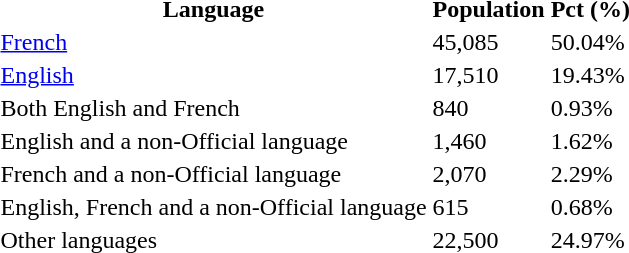<table ->
<tr>
<th>Language</th>
<th>Population</th>
<th>Pct (%)</th>
</tr>
<tr>
<td><a href='#'>French</a></td>
<td>45,085</td>
<td>50.04%</td>
</tr>
<tr>
<td><a href='#'>English</a></td>
<td>17,510</td>
<td>19.43%</td>
</tr>
<tr>
<td>Both English and French</td>
<td>840</td>
<td>0.93%</td>
</tr>
<tr>
<td>English and a non-Official language</td>
<td>1,460</td>
<td>1.62%</td>
</tr>
<tr>
<td>French and a non-Official language</td>
<td>2,070</td>
<td>2.29%</td>
</tr>
<tr>
<td>English, French and a non-Official language</td>
<td>615</td>
<td>0.68%</td>
</tr>
<tr>
<td>Other languages</td>
<td>22,500</td>
<td>24.97%</td>
</tr>
</table>
